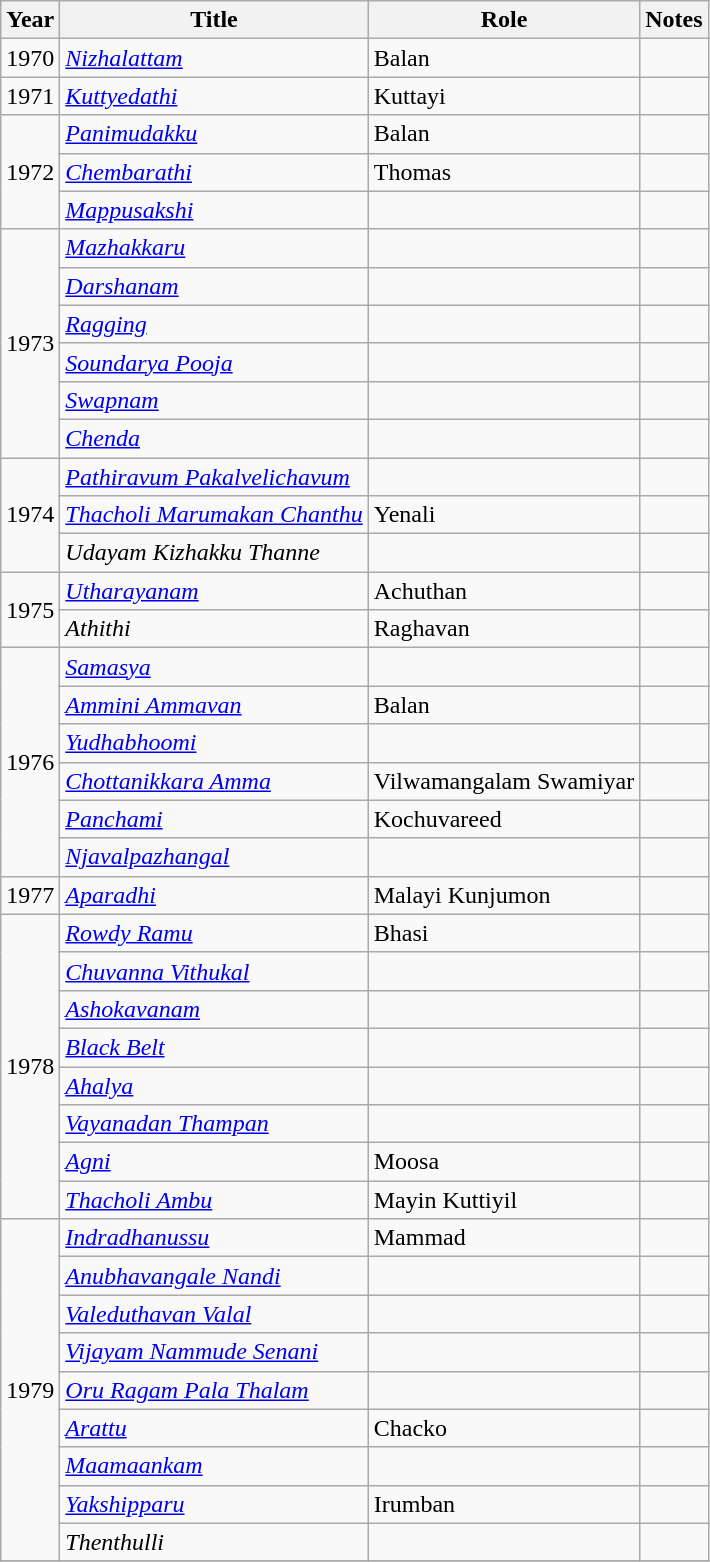<table class="wikitable sortable">
<tr>
<th>Year</th>
<th>Title</th>
<th>Role</th>
<th class="unsortable">Notes</th>
</tr>
<tr>
<td>1970</td>
<td><em><a href='#'>Nizhalattam</a></em></td>
<td>Balan</td>
<td></td>
</tr>
<tr>
<td>1971</td>
<td><em><a href='#'>Kuttyedathi</a></em></td>
<td>Kuttayi</td>
<td></td>
</tr>
<tr>
<td rowspan=3>1972</td>
<td><em><a href='#'>Panimudakku</a></em></td>
<td>Balan</td>
<td></td>
</tr>
<tr>
<td><em><a href='#'>Chembarathi</a></em></td>
<td>Thomas</td>
<td></td>
</tr>
<tr>
<td><em><a href='#'>Mappusakshi</a></em></td>
<td></td>
<td></td>
</tr>
<tr>
<td rowspan=6>1973</td>
<td><em><a href='#'>Mazhakkaru</a></em></td>
<td></td>
<td></td>
</tr>
<tr>
<td><em><a href='#'>Darshanam</a></em></td>
<td></td>
<td></td>
</tr>
<tr>
<td><em><a href='#'>Ragging</a></em></td>
<td></td>
<td></td>
</tr>
<tr>
<td><em><a href='#'>Soundarya Pooja</a></em></td>
<td></td>
<td></td>
</tr>
<tr>
<td><em><a href='#'>Swapnam</a></em></td>
<td></td>
<td></td>
</tr>
<tr>
<td><em><a href='#'>Chenda</a></em></td>
<td></td>
<td></td>
</tr>
<tr>
<td rowspan=3>1974</td>
<td><em><a href='#'>Pathiravum Pakalvelichavum</a></em></td>
<td></td>
<td></td>
</tr>
<tr>
<td><em><a href='#'>Thacholi Marumakan Chanthu</a></em></td>
<td>Yenali</td>
<td></td>
</tr>
<tr>
<td><em>Udayam Kizhakku Thanne</em></td>
<td></td>
<td></td>
</tr>
<tr>
<td rowspan=2>1975</td>
<td><em><a href='#'>Utharayanam</a></em></td>
<td>Achuthan</td>
<td></td>
</tr>
<tr>
<td><em>Athithi</em></td>
<td>Raghavan</td>
<td></td>
</tr>
<tr>
<td rowspan=6>1976</td>
<td><em><a href='#'>Samasya</a></em></td>
<td></td>
<td></td>
</tr>
<tr>
<td><em><a href='#'>Ammini Ammavan</a></em></td>
<td>Balan</td>
<td></td>
</tr>
<tr>
<td><em><a href='#'>Yudhabhoomi</a></em></td>
<td></td>
<td></td>
</tr>
<tr>
<td><em><a href='#'>Chottanikkara Amma</a></em></td>
<td>Vilwamangalam Swamiyar</td>
<td></td>
</tr>
<tr>
<td><em><a href='#'>Panchami</a></em></td>
<td>Kochuvareed</td>
<td></td>
</tr>
<tr>
<td><em><a href='#'>Njavalpazhangal</a></em></td>
<td></td>
<td></td>
</tr>
<tr>
<td>1977</td>
<td><em><a href='#'>Aparadhi</a></em></td>
<td>Malayi Kunjumon</td>
<td></td>
</tr>
<tr>
<td rowspan=8>1978</td>
<td><em><a href='#'>Rowdy Ramu</a></em></td>
<td>Bhasi</td>
<td></td>
</tr>
<tr>
<td><em><a href='#'>Chuvanna Vithukal</a></em></td>
<td></td>
<td></td>
</tr>
<tr>
<td><em><a href='#'>Ashokavanam</a></em></td>
<td></td>
<td></td>
</tr>
<tr>
<td><em><a href='#'>Black Belt</a></em></td>
<td></td>
<td></td>
</tr>
<tr>
<td><em><a href='#'>Ahalya</a></em></td>
<td></td>
<td></td>
</tr>
<tr>
<td><em><a href='#'>Vayanadan Thampan</a></em></td>
<td></td>
<td></td>
</tr>
<tr>
<td><em><a href='#'>Agni</a></em></td>
<td>Moosa</td>
<td></td>
</tr>
<tr>
<td><em><a href='#'>Thacholi Ambu</a></em></td>
<td>Mayin Kuttiyil</td>
<td></td>
</tr>
<tr>
<td rowspan=9>1979</td>
<td><em><a href='#'>Indradhanussu</a></em></td>
<td>Mammad</td>
<td></td>
</tr>
<tr>
<td><em><a href='#'>Anubhavangale Nandi</a></em></td>
<td></td>
<td></td>
</tr>
<tr>
<td><em><a href='#'>Valeduthavan Valal</a></em></td>
<td></td>
<td></td>
</tr>
<tr>
<td><em><a href='#'>Vijayam Nammude Senani</a></em></td>
<td></td>
<td></td>
</tr>
<tr>
<td><em><a href='#'>Oru Ragam Pala Thalam</a></em></td>
<td></td>
<td></td>
</tr>
<tr>
<td><em><a href='#'>Arattu</a></em></td>
<td>Chacko</td>
<td></td>
</tr>
<tr>
<td><em><a href='#'>Maamaankam</a></em></td>
<td></td>
<td></td>
</tr>
<tr>
<td><em><a href='#'>Yakshipparu</a></em></td>
<td>Irumban</td>
<td></td>
</tr>
<tr>
<td><em>Thenthulli</em></td>
<td></td>
<td></td>
</tr>
<tr>
</tr>
</table>
